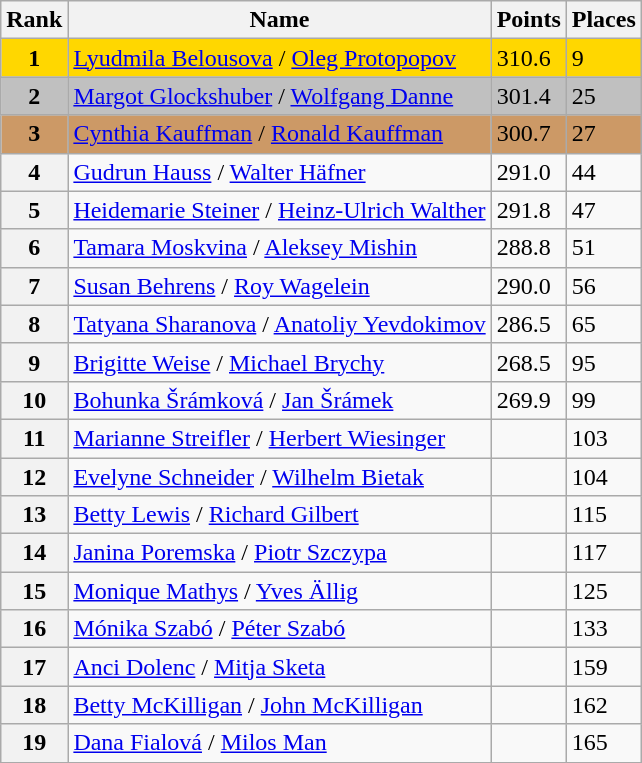<table class="wikitable">
<tr>
<th>Rank</th>
<th>Name</th>
<th>Points</th>
<th>Places</th>
</tr>
<tr bgcolor=gold>
<td align=center><strong>1</strong></td>
<td> <a href='#'>Lyudmila Belousova</a> / <a href='#'>Oleg Protopopov</a></td>
<td>310.6</td>
<td>9</td>
</tr>
<tr bgcolor=silver>
<td align=center><strong>2</strong></td>
<td> <a href='#'>Margot Glockshuber</a> / <a href='#'>Wolfgang Danne</a></td>
<td>301.4</td>
<td>25</td>
</tr>
<tr bgcolor=cc9966>
<td align=center><strong>3</strong></td>
<td> <a href='#'>Cynthia Kauffman</a> / <a href='#'>Ronald Kauffman</a></td>
<td>300.7</td>
<td>27</td>
</tr>
<tr>
<th>4</th>
<td> <a href='#'>Gudrun Hauss</a> / <a href='#'>Walter Häfner</a></td>
<td>291.0</td>
<td>44</td>
</tr>
<tr>
<th>5</th>
<td> <a href='#'>Heidemarie Steiner</a> / <a href='#'>Heinz-Ulrich Walther</a></td>
<td>291.8</td>
<td>47</td>
</tr>
<tr>
<th>6</th>
<td> <a href='#'>Tamara Moskvina</a> / <a href='#'>Aleksey Mishin</a></td>
<td>288.8</td>
<td>51</td>
</tr>
<tr>
<th>7</th>
<td> <a href='#'>Susan Behrens</a> / <a href='#'>Roy Wagelein</a></td>
<td>290.0</td>
<td>56</td>
</tr>
<tr>
<th>8</th>
<td> <a href='#'>Tatyana Sharanova</a> / <a href='#'>Anatoliy Yevdokimov</a></td>
<td>286.5</td>
<td>65</td>
</tr>
<tr>
<th>9</th>
<td> <a href='#'>Brigitte Weise</a> / <a href='#'>Michael Brychy</a></td>
<td>268.5</td>
<td>95</td>
</tr>
<tr>
<th>10</th>
<td> <a href='#'>Bohunka Šrámková</a> / <a href='#'>Jan Šrámek</a></td>
<td>269.9</td>
<td>99</td>
</tr>
<tr>
<th>11</th>
<td> <a href='#'>Marianne Streifler</a> / <a href='#'>Herbert Wiesinger</a></td>
<td></td>
<td>103</td>
</tr>
<tr>
<th>12</th>
<td> <a href='#'>Evelyne Schneider</a> / <a href='#'>Wilhelm Bietak</a></td>
<td></td>
<td>104</td>
</tr>
<tr>
<th>13</th>
<td> <a href='#'>Betty Lewis</a> / <a href='#'>Richard Gilbert</a></td>
<td></td>
<td>115</td>
</tr>
<tr>
<th>14</th>
<td> <a href='#'>Janina Poremska</a> / <a href='#'>Piotr Szczypa</a></td>
<td></td>
<td>117</td>
</tr>
<tr>
<th>15</th>
<td> <a href='#'>Monique Mathys</a> / <a href='#'>Yves Ällig</a></td>
<td></td>
<td>125</td>
</tr>
<tr>
<th>16</th>
<td> <a href='#'>Mónika Szabó</a> / <a href='#'>Péter Szabó</a></td>
<td></td>
<td>133</td>
</tr>
<tr>
<th>17</th>
<td> <a href='#'>Anci Dolenc</a> / <a href='#'>Mitja Sketa</a></td>
<td></td>
<td>159</td>
</tr>
<tr>
<th>18</th>
<td> <a href='#'>Betty McKilligan</a> / <a href='#'>John McKilligan</a></td>
<td></td>
<td>162</td>
</tr>
<tr>
<th>19</th>
<td> <a href='#'>Dana Fialová</a> / <a href='#'>Milos Man</a></td>
<td></td>
<td>165</td>
</tr>
</table>
